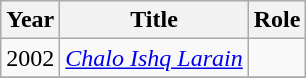<table class="wikitable">
<tr>
<th>Year</th>
<th>Title</th>
<th>Role</th>
</tr>
<tr>
<td>2002</td>
<td><em><a href='#'>Chalo Ishq Larain</a></em></td>
<td></td>
</tr>
<tr>
</tr>
</table>
